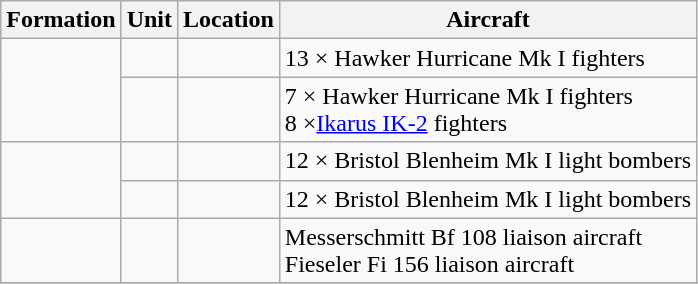<table class="wikitable">
<tr>
<th scope="col">Formation</th>
<th scope="col">Unit</th>
<th scope="col">Location</th>
<th scope="col">Aircraft</th>
</tr>
<tr>
<td rowspan=2></td>
<td></td>
<td></td>
<td>13 × Hawker Hurricane Mk I fighters</td>
</tr>
<tr>
<td></td>
<td></td>
<td>7 × Hawker Hurricane Mk I fighters<br>8 ×<a href='#'>Ikarus IK-2</a> fighters</td>
</tr>
<tr>
<td rowspan=2></td>
<td></td>
<td></td>
<td>12 × Bristol Blenheim Mk I light bombers</td>
</tr>
<tr>
<td></td>
<td></td>
<td>12 × Bristol Blenheim Mk I light bombers</td>
</tr>
<tr>
<td rowspan=1></td>
<td></td>
<td></td>
<td>Messerschmitt Bf 108 liaison aircraft<br>Fieseler Fi 156 liaison aircraft</td>
</tr>
<tr>
</tr>
</table>
